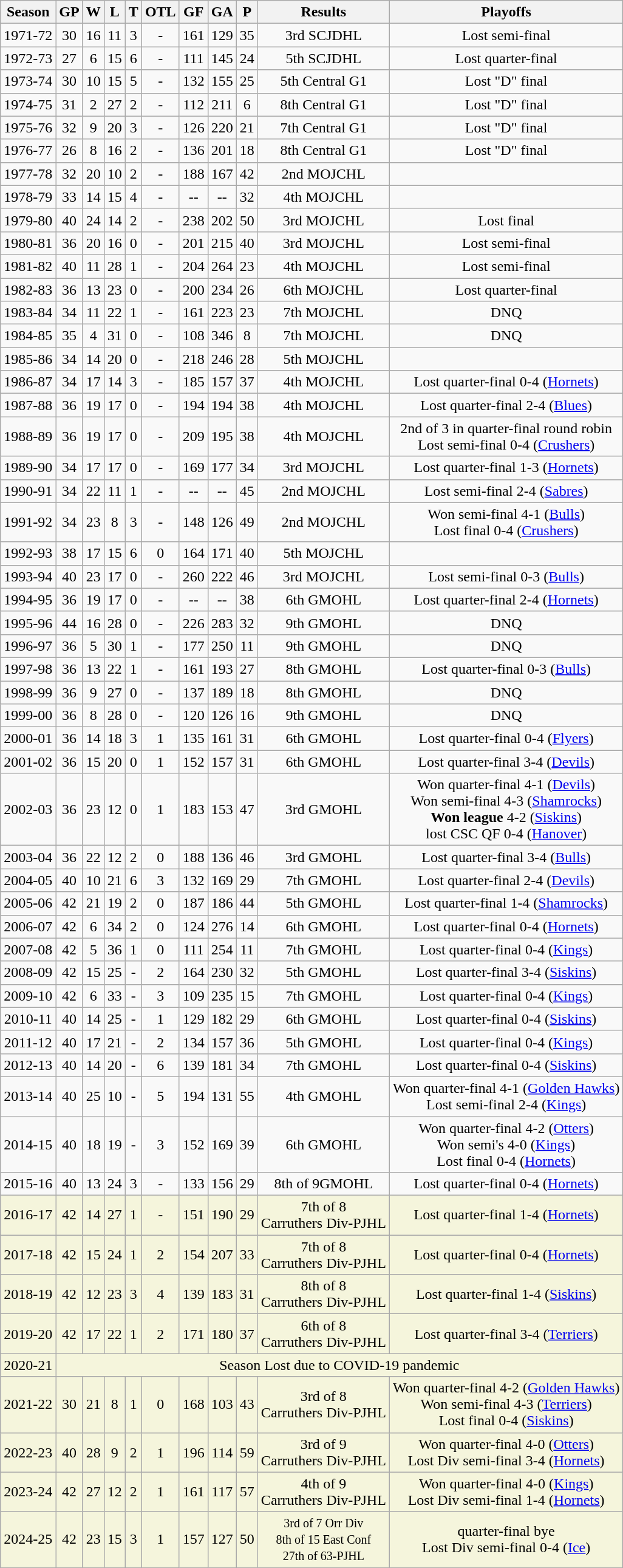<table class="wikitable">
<tr>
<th>Season</th>
<th>GP</th>
<th>W</th>
<th>L</th>
<th>T</th>
<th>OTL</th>
<th>GF</th>
<th>GA</th>
<th>P</th>
<th>Results</th>
<th>Playoffs</th>
</tr>
<tr align="center">
<td>1971-72</td>
<td>30</td>
<td>16</td>
<td>11</td>
<td>3</td>
<td>-</td>
<td>161</td>
<td>129</td>
<td>35</td>
<td>3rd SCJDHL</td>
<td>Lost semi-final</td>
</tr>
<tr align="center">
<td>1972-73</td>
<td>27</td>
<td>6</td>
<td>15</td>
<td>6</td>
<td>-</td>
<td>111</td>
<td>145</td>
<td>24</td>
<td>5th SCJDHL</td>
<td>Lost quarter-final</td>
</tr>
<tr align="center">
<td>1973-74</td>
<td>30</td>
<td>10</td>
<td>15</td>
<td>5</td>
<td>-</td>
<td>132</td>
<td>155</td>
<td>25</td>
<td>5th Central G1</td>
<td>Lost "D" final</td>
</tr>
<tr align="center">
<td>1974-75</td>
<td>31</td>
<td>2</td>
<td>27</td>
<td>2</td>
<td>-</td>
<td>112</td>
<td>211</td>
<td>6</td>
<td>8th Central G1</td>
<td>Lost "D" final</td>
</tr>
<tr align="center">
<td>1975-76</td>
<td>32</td>
<td>9</td>
<td>20</td>
<td>3</td>
<td>-</td>
<td>126</td>
<td>220</td>
<td>21</td>
<td>7th Central G1</td>
<td>Lost "D" final</td>
</tr>
<tr align="center">
<td>1976-77</td>
<td>26</td>
<td>8</td>
<td>16</td>
<td>2</td>
<td>-</td>
<td>136</td>
<td>201</td>
<td>18</td>
<td>8th Central G1</td>
<td>Lost "D" final</td>
</tr>
<tr align="center">
<td>1977-78</td>
<td>32</td>
<td>20</td>
<td>10</td>
<td>2</td>
<td>-</td>
<td>188</td>
<td>167</td>
<td>42</td>
<td>2nd MOJCHL</td>
<td></td>
</tr>
<tr align="center">
<td>1978-79</td>
<td>33</td>
<td>14</td>
<td>15</td>
<td>4</td>
<td>-</td>
<td>--</td>
<td>--</td>
<td>32</td>
<td>4th MOJCHL</td>
<td></td>
</tr>
<tr align="center">
<td>1979-80</td>
<td>40</td>
<td>24</td>
<td>14</td>
<td>2</td>
<td>-</td>
<td>238</td>
<td>202</td>
<td>50</td>
<td>3rd MOJCHL</td>
<td>Lost final</td>
</tr>
<tr align="center">
<td>1980-81</td>
<td>36</td>
<td>20</td>
<td>16</td>
<td>0</td>
<td>-</td>
<td>201</td>
<td>215</td>
<td>40</td>
<td>3rd MOJCHL</td>
<td>Lost semi-final</td>
</tr>
<tr align="center">
<td>1981-82</td>
<td>40</td>
<td>11</td>
<td>28</td>
<td>1</td>
<td>-</td>
<td>204</td>
<td>264</td>
<td>23</td>
<td>4th MOJCHL</td>
<td>Lost semi-final</td>
</tr>
<tr align="center">
<td>1982-83</td>
<td>36</td>
<td>13</td>
<td>23</td>
<td>0</td>
<td>-</td>
<td>200</td>
<td>234</td>
<td>26</td>
<td>6th MOJCHL</td>
<td>Lost quarter-final</td>
</tr>
<tr align="center">
<td>1983-84</td>
<td>34</td>
<td>11</td>
<td>22</td>
<td>1</td>
<td>-</td>
<td>161</td>
<td>223</td>
<td>23</td>
<td>7th MOJCHL</td>
<td>DNQ</td>
</tr>
<tr align="center">
<td>1984-85</td>
<td>35</td>
<td>4</td>
<td>31</td>
<td>0</td>
<td>-</td>
<td>108</td>
<td>346</td>
<td>8</td>
<td>7th MOJCHL</td>
<td>DNQ</td>
</tr>
<tr align="center">
<td>1985-86</td>
<td>34</td>
<td>14</td>
<td>20</td>
<td>0</td>
<td>-</td>
<td>218</td>
<td>246</td>
<td>28</td>
<td>5th MOJCHL</td>
<td></td>
</tr>
<tr align="center">
<td>1986-87</td>
<td>34</td>
<td>17</td>
<td>14</td>
<td>3</td>
<td>-</td>
<td>185</td>
<td>157</td>
<td>37</td>
<td>4th MOJCHL</td>
<td>Lost quarter-final 0-4 (<a href='#'>Hornets</a>)</td>
</tr>
<tr align="center">
<td>1987-88</td>
<td>36</td>
<td>19</td>
<td>17</td>
<td>0</td>
<td>-</td>
<td>194</td>
<td>194</td>
<td>38</td>
<td>4th MOJCHL</td>
<td>Lost quarter-final 2-4 (<a href='#'>Blues</a>)</td>
</tr>
<tr align="center">
<td>1988-89</td>
<td>36</td>
<td>19</td>
<td>17</td>
<td>0</td>
<td>-</td>
<td>209</td>
<td>195</td>
<td>38</td>
<td>4th MOJCHL</td>
<td>2nd of 3 in quarter-final round robin<br>Lost semi-final 0-4 (<a href='#'>Crushers</a>)</td>
</tr>
<tr align="center">
<td>1989-90</td>
<td>34</td>
<td>17</td>
<td>17</td>
<td>0</td>
<td>-</td>
<td>169</td>
<td>177</td>
<td>34</td>
<td>3rd MOJCHL</td>
<td>Lost quarter-final 1-3 (<a href='#'>Hornets</a>)</td>
</tr>
<tr align="center">
<td>1990-91</td>
<td>34</td>
<td>22</td>
<td>11</td>
<td>1</td>
<td>-</td>
<td>--</td>
<td>--</td>
<td>45</td>
<td>2nd MOJCHL</td>
<td>Lost semi-final 2-4 (<a href='#'>Sabres</a>)</td>
</tr>
<tr align="center">
<td>1991-92</td>
<td>34</td>
<td>23</td>
<td>8</td>
<td>3</td>
<td>-</td>
<td>148</td>
<td>126</td>
<td>49</td>
<td>2nd MOJCHL</td>
<td>Won semi-final 4-1 (<a href='#'>Bulls</a>)<br>Lost final 0-4 (<a href='#'>Crushers</a>)</td>
</tr>
<tr align="center">
<td>1992-93</td>
<td>38</td>
<td>17</td>
<td>15</td>
<td>6</td>
<td>0</td>
<td>164</td>
<td>171</td>
<td>40</td>
<td>5th MOJCHL</td>
<td></td>
</tr>
<tr align="center">
<td>1993-94</td>
<td>40</td>
<td>23</td>
<td>17</td>
<td>0</td>
<td>-</td>
<td>260</td>
<td>222</td>
<td>46</td>
<td>3rd MOJCHL</td>
<td>Lost semi-final 0-3 (<a href='#'>Bulls</a>)</td>
</tr>
<tr align="center">
<td>1994-95</td>
<td>36</td>
<td>19</td>
<td>17</td>
<td>0</td>
<td>-</td>
<td>--</td>
<td>--</td>
<td>38</td>
<td>6th GMOHL</td>
<td>Lost quarter-final 2-4 (<a href='#'>Hornets</a>)</td>
</tr>
<tr align="center">
<td>1995-96</td>
<td>44</td>
<td>16</td>
<td>28</td>
<td>0</td>
<td>-</td>
<td>226</td>
<td>283</td>
<td>32</td>
<td>9th GMOHL</td>
<td>DNQ</td>
</tr>
<tr align="center">
<td>1996-97</td>
<td>36</td>
<td>5</td>
<td>30</td>
<td>1</td>
<td>-</td>
<td>177</td>
<td>250</td>
<td>11</td>
<td>9th GMOHL</td>
<td>DNQ</td>
</tr>
<tr align="center">
<td>1997-98</td>
<td>36</td>
<td>13</td>
<td>22</td>
<td>1</td>
<td>-</td>
<td>161</td>
<td>193</td>
<td>27</td>
<td>8th GMOHL</td>
<td>Lost quarter-final 0-3 (<a href='#'>Bulls</a>)</td>
</tr>
<tr align="center">
<td>1998-99</td>
<td>36</td>
<td>9</td>
<td>27</td>
<td>0</td>
<td>-</td>
<td>137</td>
<td>189</td>
<td>18</td>
<td>8th GMOHL</td>
<td>DNQ</td>
</tr>
<tr align="center">
<td>1999-00</td>
<td>36</td>
<td>8</td>
<td>28</td>
<td>0</td>
<td>-</td>
<td>120</td>
<td>126</td>
<td>16</td>
<td>9th GMOHL</td>
<td>DNQ</td>
</tr>
<tr align="center">
<td>2000-01</td>
<td>36</td>
<td>14</td>
<td>18</td>
<td>3</td>
<td>1</td>
<td>135</td>
<td>161</td>
<td>31</td>
<td>6th GMOHL</td>
<td>Lost quarter-final 0-4 (<a href='#'>Flyers</a>)</td>
</tr>
<tr align="center">
<td>2001-02</td>
<td>36</td>
<td>15</td>
<td>20</td>
<td>0</td>
<td>1</td>
<td>152</td>
<td>157</td>
<td>31</td>
<td>6th GMOHL</td>
<td>Lost quarter-final 3-4 (<a href='#'>Devils</a>)</td>
</tr>
<tr align="center">
<td>2002-03</td>
<td>36</td>
<td>23</td>
<td>12</td>
<td>0</td>
<td>1</td>
<td>183</td>
<td>153</td>
<td>47</td>
<td>3rd GMOHL</td>
<td>Won quarter-final 4-1 (<a href='#'>Devils</a>)<br>Won semi-final 4-3 (<a href='#'>Shamrocks</a>)<br><strong>Won league</strong> 4-2 (<a href='#'>Siskins</a>)<br> lost CSC QF 0-4 (<a href='#'>Hanover</a>)</td>
</tr>
<tr align="center">
<td>2003-04</td>
<td>36</td>
<td>22</td>
<td>12</td>
<td>2</td>
<td>0</td>
<td>188</td>
<td>136</td>
<td>46</td>
<td>3rd GMOHL</td>
<td>Lost quarter-final 3-4 (<a href='#'>Bulls</a>)</td>
</tr>
<tr align="center">
<td>2004-05</td>
<td>40</td>
<td>10</td>
<td>21</td>
<td>6</td>
<td>3</td>
<td>132</td>
<td>169</td>
<td>29</td>
<td>7th GMOHL</td>
<td>Lost quarter-final 2-4 (<a href='#'>Devils</a>)</td>
</tr>
<tr align="center">
<td>2005-06</td>
<td>42</td>
<td>21</td>
<td>19</td>
<td>2</td>
<td>0</td>
<td>187</td>
<td>186</td>
<td>44</td>
<td>5th GMOHL</td>
<td>Lost quarter-final 1-4 (<a href='#'>Shamrocks</a>)</td>
</tr>
<tr align="center">
<td>2006-07</td>
<td>42</td>
<td>6</td>
<td>34</td>
<td>2</td>
<td>0</td>
<td>124</td>
<td>276</td>
<td>14</td>
<td>6th GMOHL</td>
<td>Lost quarter-final 0-4 (<a href='#'>Hornets</a>)</td>
</tr>
<tr align="center">
<td>2007-08</td>
<td>42</td>
<td>5</td>
<td>36</td>
<td>1</td>
<td>0</td>
<td>111</td>
<td>254</td>
<td>11</td>
<td>7th GMOHL</td>
<td>Lost quarter-final 0-4 (<a href='#'>Kings</a>)</td>
</tr>
<tr align="center">
<td>2008-09</td>
<td>42</td>
<td>15</td>
<td>25</td>
<td>-</td>
<td>2</td>
<td>164</td>
<td>230</td>
<td>32</td>
<td>5th GMOHL</td>
<td>Lost quarter-final 3-4 (<a href='#'>Siskins</a>)</td>
</tr>
<tr align="center">
<td>2009-10</td>
<td>42</td>
<td>6</td>
<td>33</td>
<td>-</td>
<td>3</td>
<td>109</td>
<td>235</td>
<td>15</td>
<td>7th GMOHL</td>
<td>Lost quarter-final 0-4 (<a href='#'>Kings</a>)</td>
</tr>
<tr align="center">
<td>2010-11</td>
<td>40</td>
<td>14</td>
<td>25</td>
<td>-</td>
<td>1</td>
<td>129</td>
<td>182</td>
<td>29</td>
<td>6th GMOHL</td>
<td>Lost quarter-final 0-4 (<a href='#'>Siskins</a>)</td>
</tr>
<tr align="center">
<td>2011-12</td>
<td>40</td>
<td>17</td>
<td>21</td>
<td>-</td>
<td>2</td>
<td>134</td>
<td>157</td>
<td>36</td>
<td>5th GMOHL</td>
<td>Lost quarter-final 0-4 (<a href='#'>Kings</a>)</td>
</tr>
<tr align="center">
<td>2012-13</td>
<td>40</td>
<td>14</td>
<td>20</td>
<td>-</td>
<td>6</td>
<td>139</td>
<td>181</td>
<td>34</td>
<td>7th GMOHL</td>
<td>Lost quarter-final 0-4 (<a href='#'>Siskins</a>)</td>
</tr>
<tr align="center">
<td>2013-14</td>
<td>40</td>
<td>25</td>
<td>10</td>
<td>-</td>
<td>5</td>
<td>194</td>
<td>131</td>
<td>55</td>
<td>4th GMOHL</td>
<td>Won quarter-final 4-1 (<a href='#'>Golden Hawks</a>)<br>Lost semi-final 2-4 (<a href='#'>Kings</a>)</td>
</tr>
<tr align="center">
<td>2014-15</td>
<td>40</td>
<td>18</td>
<td>19</td>
<td>-</td>
<td>3</td>
<td>152</td>
<td>169</td>
<td>39</td>
<td>6th GMOHL</td>
<td>Won quarter-final 4-2 (<a href='#'>Otters</a>)<br>Won semi's 4-0 (<a href='#'>Kings</a>)<br>Lost final 0-4 (<a href='#'>Hornets</a>)</td>
</tr>
<tr align="center">
<td>2015-16</td>
<td>40</td>
<td>13</td>
<td>24</td>
<td>3</td>
<td>-</td>
<td>133</td>
<td>156</td>
<td>29</td>
<td>8th of 9GMOHL</td>
<td>Lost quarter-final 0-4 (<a href='#'>Hornets</a>)</td>
</tr>
<tr align="center" bgcolor="beige">
<td>2016-17</td>
<td>42</td>
<td>14</td>
<td>27</td>
<td>1</td>
<td>-</td>
<td>151</td>
<td>190</td>
<td>29</td>
<td>7th of 8<br>Carruthers Div-PJHL</td>
<td>Lost quarter-final 1-4 (<a href='#'>Hornets</a>)</td>
</tr>
<tr align="center" bgcolor="beige">
<td>2017-18</td>
<td>42</td>
<td>15</td>
<td>24</td>
<td>1</td>
<td>2</td>
<td>154</td>
<td>207</td>
<td>33</td>
<td>7th of 8<br>Carruthers Div-PJHL</td>
<td>Lost quarter-final 0-4 (<a href='#'>Hornets</a>)</td>
</tr>
<tr align="center" bgcolor="beige">
<td>2018-19</td>
<td>42</td>
<td>12</td>
<td>23</td>
<td>3</td>
<td>4</td>
<td>139</td>
<td>183</td>
<td>31</td>
<td>8th of 8<br>Carruthers Div-PJHL</td>
<td>Lost quarter-final 1-4 (<a href='#'>Siskins</a>)</td>
</tr>
<tr align="center" bgcolor="beige">
<td>2019-20</td>
<td>42</td>
<td>17</td>
<td>22</td>
<td>1</td>
<td>2</td>
<td>171</td>
<td>180</td>
<td>37</td>
<td>6th of 8<br>Carruthers Div-PJHL</td>
<td>Lost quarter-final 3-4 (<a href='#'>Terriers</a>)</td>
</tr>
<tr align="center" bgcolor="beige">
<td>2020-21</td>
<td colspan="10">Season Lost due to COVID-19 pandemic</td>
</tr>
<tr align="center" bgcolor="beige">
<td>2021-22</td>
<td>30</td>
<td>21</td>
<td>8</td>
<td>1</td>
<td>0</td>
<td>168</td>
<td>103</td>
<td>43</td>
<td>3rd of 8<br>Carruthers Div-PJHL</td>
<td>Won quarter-final 4-2 (<a href='#'>Golden Hawks</a>)<br>Won semi-final 4-3 (<a href='#'>Terriers</a>)<br>Lost final 0-4 (<a href='#'>Siskins</a>)</td>
</tr>
<tr align="center" bgcolor="beige">
<td>2022-23</td>
<td>40</td>
<td>28</td>
<td>9</td>
<td>2</td>
<td>1</td>
<td>196</td>
<td>114</td>
<td>59</td>
<td>3rd of 9<br>Carruthers Div-PJHL</td>
<td>Won quarter-final 4-0 (<a href='#'>Otters</a>)<br>Lost Div semi-final 3-4 (<a href='#'>Hornets</a>)</td>
</tr>
<tr align="center" bgcolor="beige">
<td>2023-24</td>
<td>42</td>
<td>27</td>
<td>12</td>
<td>2</td>
<td>1</td>
<td>161</td>
<td>117</td>
<td>57</td>
<td>4th of 9<br>Carruthers Div-PJHL</td>
<td>Won quarter-final 4-0 (<a href='#'>Kings</a>)<br>Lost Div semi-final 1-4 (<a href='#'>Hornets</a>)</td>
</tr>
<tr align="center" bgcolor="beige">
<td>2024-25</td>
<td>42</td>
<td>23</td>
<td>15</td>
<td>3</td>
<td>1</td>
<td>157</td>
<td>127</td>
<td>50</td>
<td><small>3rd of 7 Orr Div<br>8th of 15 East Conf<br>27th of 63-PJHL</small></td>
<td>quarter-final bye<br>Lost Div semi-final 0-4 (<a href='#'>Ice</a>)</td>
</tr>
</table>
